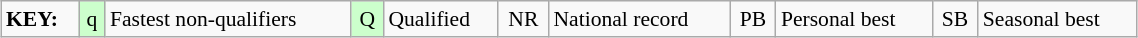<table class="wikitable" style="margin:0.5em auto; font-size:90%;position:relative;" width=60%>
<tr>
<td><strong>KEY:</strong></td>
<td bgcolor=ccffcc align=center>q</td>
<td>Fastest non-qualifiers</td>
<td bgcolor=ccffcc align=center>Q</td>
<td>Qualified</td>
<td align=center>NR</td>
<td>National record</td>
<td align=center>PB</td>
<td>Personal best</td>
<td align=center>SB</td>
<td>Seasonal best</td>
</tr>
</table>
